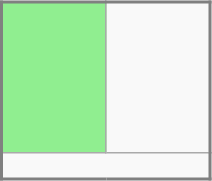<table cellpadding="5" align="right">
<tr ---->
<td><br><table class="wikitable" align="right" width="141px" style="height:120px; font-size:0%; border:2px double grey;">
<tr height="100px">
<td style="background:LightGreen" width="50%">LightGreen</td>
<td>White</td>
</tr>
<tr>
<td colspan="2">Shorts/Skirt</td>
</tr>
</table>
</td>
</tr>
</table>
